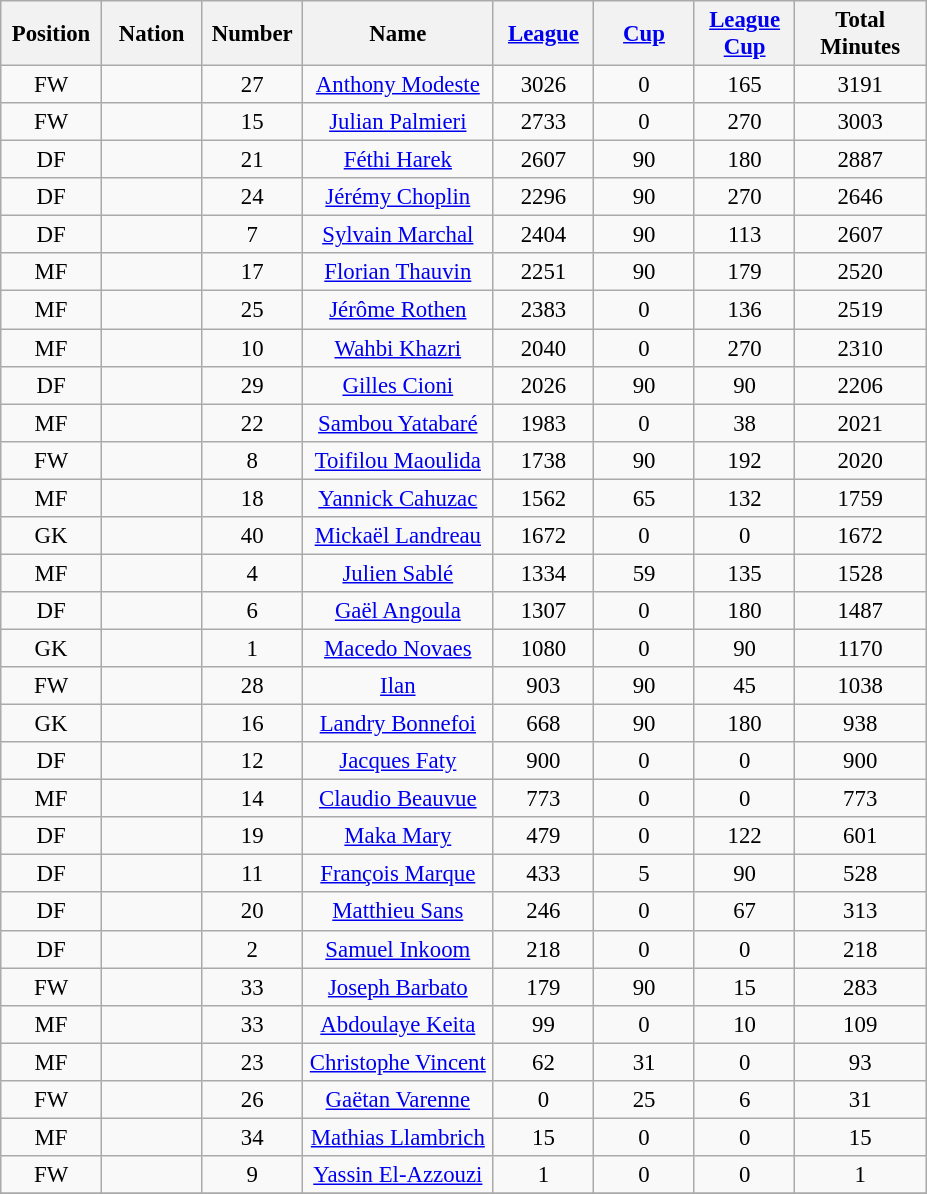<table class="wikitable sortable" style="font-size: 95%; text-align: center;">
<tr>
<th width=60>Position</th>
<th width=60>Nation</th>
<th width=60>Number</th>
<th width=120>Name</th>
<th width=60><a href='#'>League</a></th>
<th width=60><a href='#'>Cup</a></th>
<th width=60><a href='#'>League<br>Cup</a></th>
<th width=80>Total<br>Minutes</th>
</tr>
<tr>
<td align=center>FW</td>
<td></td>
<td>27</td>
<td><a href='#'>Anthony Modeste</a></td>
<td>3026</td>
<td>0</td>
<td>165</td>
<td>3191</td>
</tr>
<tr>
<td align=center>FW</td>
<td></td>
<td>15</td>
<td><a href='#'>Julian Palmieri</a></td>
<td>2733</td>
<td>0</td>
<td>270</td>
<td>3003</td>
</tr>
<tr>
<td align=center>DF</td>
<td></td>
<td>21</td>
<td><a href='#'>Féthi Harek</a></td>
<td>2607</td>
<td>90</td>
<td>180</td>
<td>2887</td>
</tr>
<tr>
<td align=center>DF</td>
<td></td>
<td>24</td>
<td><a href='#'>Jérémy Choplin</a></td>
<td>2296</td>
<td>90</td>
<td>270</td>
<td>2646</td>
</tr>
<tr>
<td align=center>DF</td>
<td></td>
<td>7</td>
<td><a href='#'>Sylvain Marchal</a></td>
<td>2404</td>
<td>90</td>
<td>113</td>
<td>2607</td>
</tr>
<tr>
<td align=center>MF</td>
<td></td>
<td>17</td>
<td><a href='#'>Florian Thauvin</a></td>
<td>2251</td>
<td>90</td>
<td>179</td>
<td>2520</td>
</tr>
<tr>
<td align=center>MF</td>
<td></td>
<td>25</td>
<td><a href='#'>Jérôme Rothen</a></td>
<td>2383</td>
<td>0</td>
<td>136</td>
<td>2519</td>
</tr>
<tr>
<td align=center>MF</td>
<td></td>
<td>10</td>
<td><a href='#'>Wahbi Khazri</a></td>
<td>2040</td>
<td>0</td>
<td>270</td>
<td>2310</td>
</tr>
<tr>
<td align=center>DF</td>
<td></td>
<td>29</td>
<td><a href='#'>Gilles Cioni</a></td>
<td>2026</td>
<td>90</td>
<td>90</td>
<td>2206</td>
</tr>
<tr>
<td align=center>MF</td>
<td></td>
<td>22</td>
<td><a href='#'>Sambou Yatabaré</a></td>
<td>1983</td>
<td>0</td>
<td>38</td>
<td>2021</td>
</tr>
<tr>
<td align=center>FW</td>
<td></td>
<td>8</td>
<td><a href='#'>Toifilou Maoulida</a></td>
<td>1738</td>
<td>90</td>
<td>192</td>
<td>2020</td>
</tr>
<tr>
<td align=center>MF</td>
<td></td>
<td>18</td>
<td><a href='#'>Yannick Cahuzac</a></td>
<td>1562</td>
<td>65</td>
<td>132</td>
<td>1759</td>
</tr>
<tr>
<td align=center>GK</td>
<td></td>
<td>40</td>
<td><a href='#'>Mickaël Landreau</a></td>
<td>1672</td>
<td>0</td>
<td>0</td>
<td>1672</td>
</tr>
<tr>
<td align=center>MF</td>
<td></td>
<td>4</td>
<td><a href='#'>Julien Sablé</a></td>
<td>1334</td>
<td>59</td>
<td>135</td>
<td>1528</td>
</tr>
<tr>
<td align=center>DF</td>
<td></td>
<td>6</td>
<td><a href='#'>Gaël Angoula</a></td>
<td>1307</td>
<td>0</td>
<td>180</td>
<td>1487</td>
</tr>
<tr>
<td align=center>GK</td>
<td></td>
<td>1</td>
<td><a href='#'>Macedo Novaes</a></td>
<td>1080</td>
<td>0</td>
<td>90</td>
<td>1170</td>
</tr>
<tr>
<td align=center>FW</td>
<td></td>
<td>28</td>
<td><a href='#'>Ilan</a></td>
<td>903</td>
<td>90</td>
<td>45</td>
<td>1038</td>
</tr>
<tr>
<td align=center>GK</td>
<td></td>
<td>16</td>
<td><a href='#'>Landry Bonnefoi</a></td>
<td>668</td>
<td>90</td>
<td>180</td>
<td>938</td>
</tr>
<tr>
<td align=center>DF</td>
<td></td>
<td>12</td>
<td><a href='#'>Jacques Faty</a></td>
<td>900</td>
<td>0</td>
<td>0</td>
<td>900</td>
</tr>
<tr>
<td align=center>MF</td>
<td></td>
<td>14</td>
<td><a href='#'>Claudio Beauvue</a></td>
<td>773</td>
<td>0</td>
<td>0</td>
<td>773</td>
</tr>
<tr>
<td align=center>DF</td>
<td></td>
<td>19</td>
<td><a href='#'>Maka Mary</a></td>
<td>479</td>
<td>0</td>
<td>122</td>
<td>601</td>
</tr>
<tr>
<td align=center>DF</td>
<td></td>
<td>11</td>
<td><a href='#'>François Marque</a></td>
<td>433</td>
<td>5</td>
<td>90</td>
<td>528</td>
</tr>
<tr>
<td align=center>DF</td>
<td></td>
<td>20</td>
<td><a href='#'>Matthieu Sans</a></td>
<td>246</td>
<td>0</td>
<td>67</td>
<td>313</td>
</tr>
<tr>
<td align=center>DF</td>
<td></td>
<td>2</td>
<td><a href='#'>Samuel Inkoom</a></td>
<td>218</td>
<td>0</td>
<td>0</td>
<td>218</td>
</tr>
<tr>
<td align=center>FW</td>
<td></td>
<td>33</td>
<td><a href='#'>Joseph Barbato</a></td>
<td>179</td>
<td>90</td>
<td>15</td>
<td>283</td>
</tr>
<tr>
<td align=center>MF</td>
<td></td>
<td>33</td>
<td><a href='#'>Abdoulaye Keita</a></td>
<td>99</td>
<td>0</td>
<td>10</td>
<td>109</td>
</tr>
<tr>
<td align=center>MF</td>
<td></td>
<td>23</td>
<td><a href='#'>Christophe Vincent</a></td>
<td>62</td>
<td>31</td>
<td>0</td>
<td>93</td>
</tr>
<tr>
<td align=center>FW</td>
<td></td>
<td>26</td>
<td><a href='#'>Gaëtan Varenne</a></td>
<td>0</td>
<td>25</td>
<td>6</td>
<td>31</td>
</tr>
<tr>
<td align=center>MF</td>
<td></td>
<td>34</td>
<td><a href='#'>Mathias Llambrich</a></td>
<td>15</td>
<td>0</td>
<td>0</td>
<td>15</td>
</tr>
<tr>
<td align=center>FW</td>
<td></td>
<td>9</td>
<td><a href='#'>Yassin El-Azzouzi</a></td>
<td>1</td>
<td>0</td>
<td>0</td>
<td>1</td>
</tr>
<tr>
</tr>
</table>
